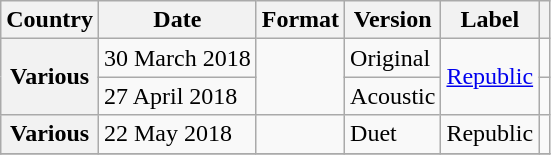<table class="wikitable plainrowheaders">
<tr>
<th scope="col">Country</th>
<th scope="col">Date</th>
<th scope="col">Format</th>
<th scope="col">Version</th>
<th scope="col">Label</th>
<th scope="col"></th>
</tr>
<tr>
<th scope="row" rowspan="2">Various</th>
<td>30 March 2018</td>
<td rowspan="2"></td>
<td>Original</td>
<td rowspan="2"><a href='#'>Republic</a></td>
<td></td>
</tr>
<tr>
<td>27 April 2018</td>
<td>Acoustic</td>
<td></td>
</tr>
<tr>
<th scope="row">Various</th>
<td>22 May 2018</td>
<td></td>
<td>Duet</td>
<td>Republic</td>
<td></td>
</tr>
<tr>
</tr>
</table>
